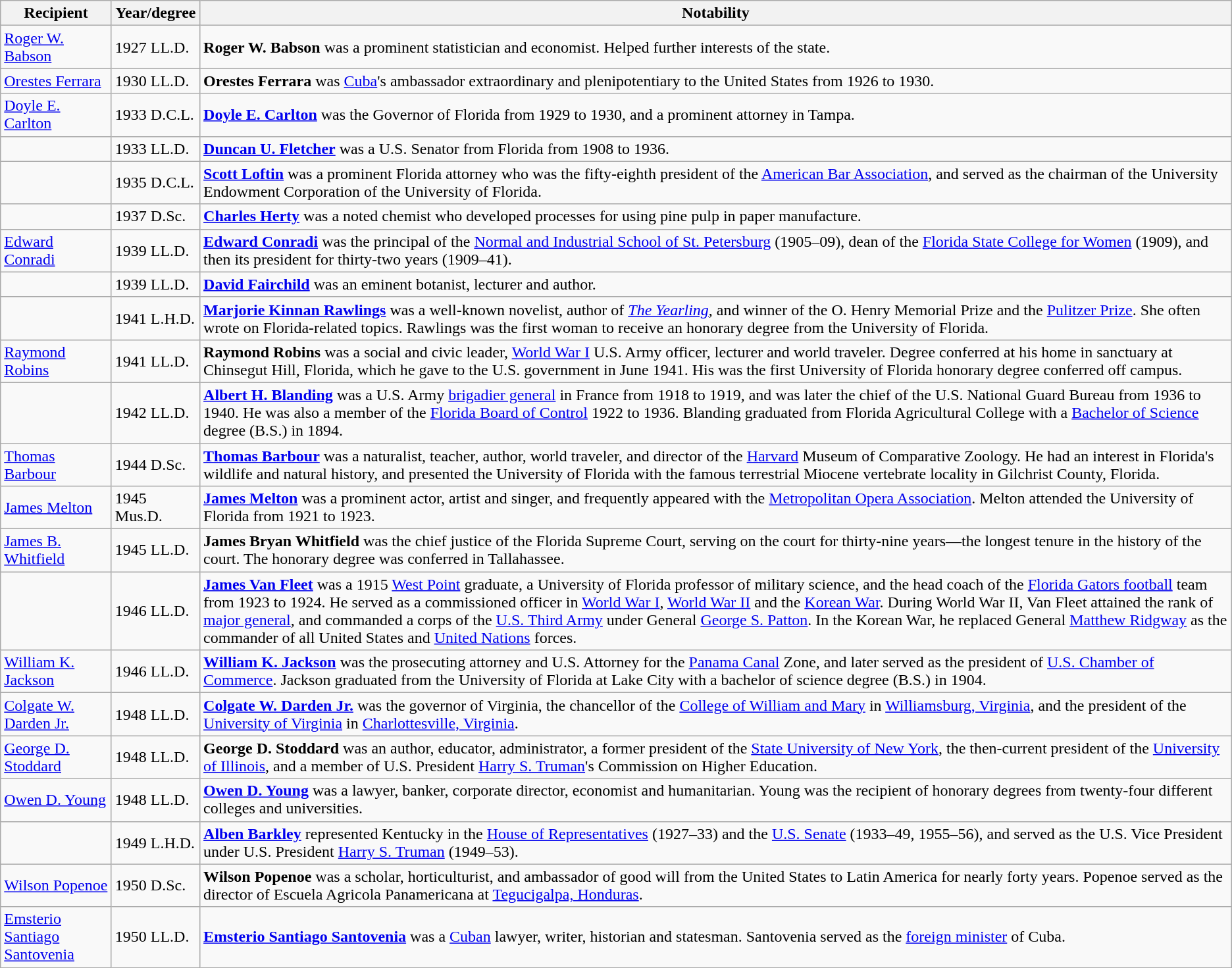<table class="wikitable">
<tr>
<th>Recipient</th>
<th>Year/degree</th>
<th>Notability</th>
</tr>
<tr>
<td><a href='#'>Roger W. Babson</a></td>
<td>1927 LL.D.</td>
<td><strong>Roger W. Babson</strong> was a prominent statistician and economist.  Helped further interests of the state.</td>
</tr>
<tr>
<td><a href='#'>Orestes Ferrara</a></td>
<td>1930 LL.D.</td>
<td><strong>Orestes Ferrara</strong> was <a href='#'>Cuba</a>'s ambassador extraordinary and plenipotentiary to the United States from 1926 to 1930.</td>
</tr>
<tr>
<td><a href='#'>Doyle E. Carlton</a></td>
<td>1933 D.C.L.</td>
<td><strong><a href='#'>Doyle E. Carlton</a></strong> was the Governor of Florida from 1929 to 1930, and a prominent attorney in Tampa.</td>
</tr>
<tr>
<td></td>
<td>1933 LL.D.</td>
<td><strong><a href='#'>Duncan U. Fletcher</a></strong> was a U.S. Senator from Florida from 1908 to 1936.</td>
</tr>
<tr>
<td></td>
<td>1935 D.C.L.</td>
<td><strong><a href='#'>Scott Loftin</a></strong> was a prominent Florida attorney who was the fifty-eighth president of the <a href='#'>American Bar Association</a>, and served as the chairman of the University Endowment Corporation of the University of Florida.</td>
</tr>
<tr>
<td></td>
<td>1937 D.Sc.</td>
<td><strong><a href='#'>Charles Herty</a></strong> was a noted chemist who developed processes for using pine pulp in paper manufacture.</td>
</tr>
<tr>
<td><a href='#'>Edward Conradi</a></td>
<td>1939 LL.D.</td>
<td><strong><a href='#'>Edward Conradi</a></strong> was the principal of the <a href='#'>Normal and Industrial School of St. Petersburg</a> (1905–09), dean of the <a href='#'>Florida State College for Women</a> (1909), and then its president for thirty-two years (1909–41).</td>
</tr>
<tr>
<td></td>
<td>1939 LL.D.</td>
<td><strong><a href='#'>David Fairchild</a></strong> was an eminent botanist, lecturer and author.</td>
</tr>
<tr>
<td></td>
<td>1941 L.H.D.</td>
<td><strong><a href='#'>Marjorie Kinnan Rawlings</a></strong> was a well-known novelist, author of <em><a href='#'>The Yearling</a></em>, and winner of the O. Henry Memorial Prize and the <a href='#'>Pulitzer Prize</a>.  She often wrote on Florida-related topics.  Rawlings was the first woman to receive an honorary degree from the University of Florida.</td>
</tr>
<tr>
<td><a href='#'>Raymond Robins</a></td>
<td>1941 LL.D.</td>
<td><strong>Raymond Robins</strong> was a social and civic leader, <a href='#'>World War I</a> U.S. Army officer, lecturer and world traveler.  Degree conferred at his home in sanctuary at Chinsegut Hill, Florida, which he gave to the U.S. government in June 1941.  His was the first University of Florida honorary degree conferred off campus.</td>
</tr>
<tr>
<td></td>
<td>1942 LL.D.</td>
<td><strong><a href='#'>Albert H. Blanding</a></strong> was a U.S. Army <a href='#'>brigadier general</a> in France from 1918 to 1919, and was later the chief of the U.S. National Guard Bureau from 1936 to 1940.  He was also a member of the <a href='#'>Florida Board of Control</a> 1922 to 1936.  Blanding graduated from Florida Agricultural College with a <a href='#'>Bachelor of Science</a> degree (B.S.) in 1894.</td>
</tr>
<tr>
<td><a href='#'>Thomas Barbour</a></td>
<td>1944 D.Sc.</td>
<td><strong><a href='#'>Thomas Barbour</a></strong> was a naturalist, teacher, author, world traveler, and director of the <a href='#'>Harvard</a> Museum of Comparative Zoology. He had an interest in Florida's wildlife and natural history, and presented the University of Florida with the famous terrestrial Miocene vertebrate locality in Gilchrist County, Florida.</td>
</tr>
<tr>
<td><a href='#'>James Melton</a></td>
<td>1945 Mus.D.</td>
<td><strong><a href='#'>James Melton</a></strong> was a prominent actor, artist and singer, and frequently appeared with the <a href='#'>Metropolitan Opera Association</a>.  Melton attended the University of Florida from 1921 to 1923.</td>
</tr>
<tr>
<td><a href='#'>James B. Whitfield</a></td>
<td>1945 LL.D.</td>
<td><strong>James Bryan Whitfield</strong> was the chief justice of the Florida Supreme Court, serving on the court for thirty-nine years—the longest tenure in the history of the court.  The honorary degree was conferred in Tallahassee.</td>
</tr>
<tr>
<td></td>
<td>1946 LL.D.</td>
<td><strong><a href='#'>James Van Fleet</a></strong> was a 1915 <a href='#'>West Point</a> graduate, a University of Florida professor of military science, and the head coach of the <a href='#'>Florida Gators football</a> team from 1923 to 1924.  He served as a commissioned officer in <a href='#'>World War I</a>, <a href='#'>World War II</a> and the <a href='#'>Korean War</a>.  During World War II, Van Fleet attained the rank of <a href='#'>major general</a>, and commanded a corps of the <a href='#'>U.S. Third Army</a> under General <a href='#'>George S. Patton</a>.  In the Korean War, he replaced General <a href='#'>Matthew Ridgway</a> as the commander of all United States and <a href='#'>United Nations</a> forces.</td>
</tr>
<tr>
<td><a href='#'>William K. Jackson</a></td>
<td>1946 LL.D.</td>
<td><strong><a href='#'>William K. Jackson</a></strong> was the prosecuting attorney and U.S. Attorney for the <a href='#'>Panama Canal</a> Zone, and later served as the president of <a href='#'>U.S. Chamber of Commerce</a>.  Jackson graduated from the University of Florida at Lake City with a bachelor of science degree (B.S.) in 1904.</td>
</tr>
<tr>
<td><a href='#'>Colgate W. Darden Jr.</a></td>
<td>1948 LL.D.</td>
<td><strong><a href='#'>Colgate W. Darden Jr.</a></strong> was the governor of Virginia, the chancellor of the <a href='#'>College of William and Mary</a> in <a href='#'>Williamsburg, Virginia</a>, and the president of the <a href='#'>University of Virginia</a> in <a href='#'>Charlottesville, Virginia</a>.</td>
</tr>
<tr>
<td><a href='#'>George D. Stoddard</a></td>
<td>1948 LL.D.</td>
<td><strong>George D. Stoddard</strong> was an author, educator, administrator, a former president of the <a href='#'>State University of New York</a>, the then-current president of the  <a href='#'>University of Illinois</a>, and a member of U.S. President <a href='#'>Harry S. Truman</a>'s Commission on Higher Education.</td>
</tr>
<tr>
<td><a href='#'>Owen D. Young</a></td>
<td>1948 LL.D.</td>
<td><strong><a href='#'>Owen D. Young</a></strong> was a lawyer, banker, corporate director, economist and humanitarian.  Young was the recipient of honorary degrees from twenty-four different colleges and universities.</td>
</tr>
<tr>
<td></td>
<td>1949 L.H.D.</td>
<td><strong><a href='#'>Alben Barkley</a></strong> represented Kentucky in the <a href='#'>House of Representatives</a> (1927–33) and the <a href='#'>U.S. Senate</a> (1933–49, 1955–56), and served as the U.S. Vice President under U.S. President <a href='#'>Harry S. Truman</a> (1949–53).</td>
</tr>
<tr>
<td><a href='#'>Wilson Popenoe</a></td>
<td>1950 D.Sc.</td>
<td><strong>Wilson Popenoe</strong> was a scholar, horticulturist, and ambassador of good will from the United States to Latin America for nearly forty years.  Popenoe served as the director of Escuela Agricola Panamericana at <a href='#'>Tegucigalpa, Honduras</a>.</td>
</tr>
<tr>
<td><a href='#'>Emsterio Santiago Santovenia</a></td>
<td>1950 LL.D.</td>
<td><strong><a href='#'>Emsterio Santiago Santovenia</a></strong> was a <a href='#'>Cuban</a> lawyer, writer, historian and statesman.  Santovenia served as the <a href='#'>foreign minister</a> of Cuba.</td>
</tr>
</table>
